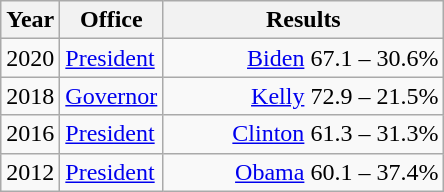<table class=wikitable>
<tr>
<th width="30">Year</th>
<th width="60">Office</th>
<th width="180">Results</th>
</tr>
<tr>
<td>2020</td>
<td><a href='#'>President</a></td>
<td align="right" ><a href='#'>Biden</a> 67.1 – 30.6%</td>
</tr>
<tr>
<td>2018</td>
<td><a href='#'>Governor</a></td>
<td align="right" ><a href='#'>Kelly</a> 72.9 – 21.5%</td>
</tr>
<tr>
<td>2016</td>
<td><a href='#'>President</a></td>
<td align="right" ><a href='#'>Clinton</a> 61.3 – 31.3%</td>
</tr>
<tr>
<td>2012</td>
<td><a href='#'>President</a></td>
<td align="right" ><a href='#'>Obama</a> 60.1 – 37.4%</td>
</tr>
</table>
